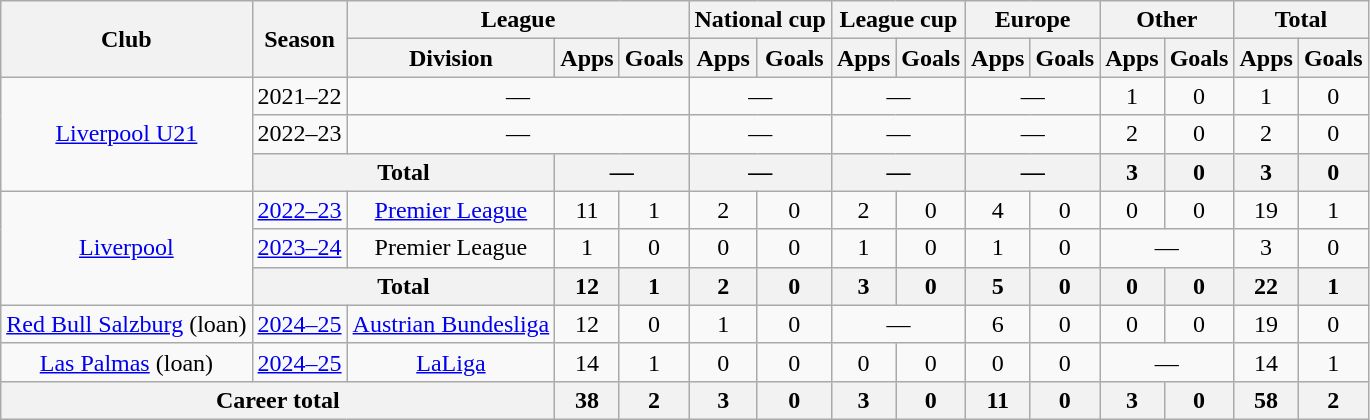<table class="wikitable" style="text-align: center;">
<tr>
<th rowspan="2">Club</th>
<th rowspan="2">Season</th>
<th colspan="3">League</th>
<th colspan="2">National cup</th>
<th colspan="2">League cup</th>
<th colspan="2">Europe</th>
<th colspan="2">Other</th>
<th colspan="2">Total</th>
</tr>
<tr>
<th>Division</th>
<th>Apps</th>
<th>Goals</th>
<th>Apps</th>
<th>Goals</th>
<th>Apps</th>
<th>Goals</th>
<th>Apps</th>
<th>Goals</th>
<th>Apps</th>
<th>Goals</th>
<th>Apps</th>
<th>Goals</th>
</tr>
<tr>
<td rowspan="3"><a href='#'>Liverpool U21</a></td>
<td>2021–22</td>
<td colspan="3">—</td>
<td colspan="2">—</td>
<td colspan="2">—</td>
<td colspan="2">—</td>
<td>1</td>
<td>0</td>
<td>1</td>
<td>0</td>
</tr>
<tr>
<td>2022–23</td>
<td colspan="3">—</td>
<td colspan="2">—</td>
<td colspan="2">—</td>
<td colspan="2">—</td>
<td>2</td>
<td>0</td>
<td>2</td>
<td>0</td>
</tr>
<tr>
<th colspan="2">Total</th>
<th colspan="2">—</th>
<th colspan="2">—</th>
<th colspan="2">—</th>
<th colspan="2">—</th>
<th>3</th>
<th>0</th>
<th>3</th>
<th>0</th>
</tr>
<tr>
<td rowspan="3"><a href='#'>Liverpool</a></td>
<td><a href='#'>2022–23</a></td>
<td><a href='#'>Premier League</a></td>
<td>11</td>
<td>1</td>
<td>2</td>
<td>0</td>
<td>2</td>
<td>0</td>
<td>4</td>
<td>0</td>
<td>0</td>
<td>0</td>
<td>19</td>
<td>1</td>
</tr>
<tr>
<td><a href='#'>2023–24</a></td>
<td>Premier League</td>
<td>1</td>
<td>0</td>
<td>0</td>
<td>0</td>
<td>1</td>
<td>0</td>
<td>1</td>
<td>0</td>
<td colspan="2">—</td>
<td>3</td>
<td>0</td>
</tr>
<tr>
<th colspan="2">Total</th>
<th>12</th>
<th>1</th>
<th>2</th>
<th>0</th>
<th>3</th>
<th>0</th>
<th>5</th>
<th>0</th>
<th>0</th>
<th>0</th>
<th>22</th>
<th>1</th>
</tr>
<tr>
<td><a href='#'>Red Bull Salzburg</a> (loan)</td>
<td><a href='#'>2024–25</a></td>
<td><a href='#'>Austrian Bundesliga</a></td>
<td>12</td>
<td>0</td>
<td>1</td>
<td>0</td>
<td colspan="2">—</td>
<td>6</td>
<td>0</td>
<td>0</td>
<td>0</td>
<td>19</td>
<td>0</td>
</tr>
<tr>
<td><a href='#'>Las Palmas</a> (loan)</td>
<td><a href='#'>2024–25</a></td>
<td><a href='#'>LaLiga</a></td>
<td>14</td>
<td>1</td>
<td>0</td>
<td>0</td>
<td>0</td>
<td>0</td>
<td>0</td>
<td>0</td>
<td colspan="2">—</td>
<td>14</td>
<td>1</td>
</tr>
<tr>
<th colspan="3">Career total</th>
<th>38</th>
<th>2</th>
<th>3</th>
<th>0</th>
<th>3</th>
<th>0</th>
<th>11</th>
<th>0</th>
<th>3</th>
<th>0</th>
<th>58</th>
<th>2</th>
</tr>
</table>
